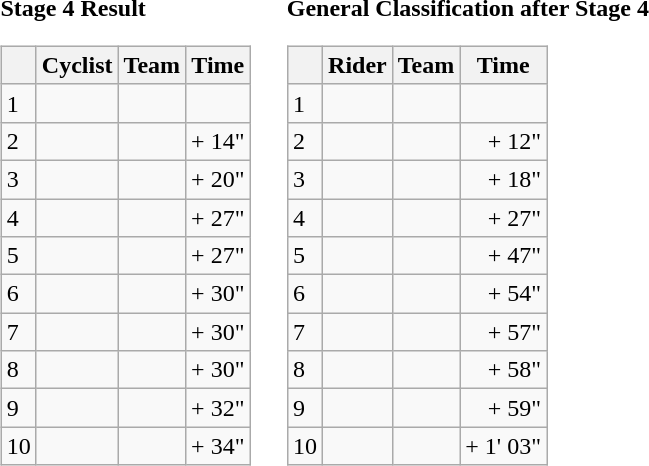<table>
<tr>
<td><strong>Stage 4 Result</strong><br><table class="wikitable">
<tr>
<th></th>
<th>Cyclist</th>
<th>Team</th>
<th>Time</th>
</tr>
<tr>
<td>1</td>
<td></td>
<td></td>
<td align="right"></td>
</tr>
<tr>
<td>2</td>
<td></td>
<td></td>
<td align="right">+ 14"</td>
</tr>
<tr>
<td>3</td>
<td></td>
<td></td>
<td align="right">+ 20"</td>
</tr>
<tr>
<td>4</td>
<td></td>
<td></td>
<td align="right">+ 27"</td>
</tr>
<tr>
<td>5</td>
<td></td>
<td></td>
<td align="right">+ 27"</td>
</tr>
<tr>
<td>6</td>
<td></td>
<td></td>
<td align="right">+ 30"</td>
</tr>
<tr>
<td>7</td>
<td></td>
<td></td>
<td align="right">+ 30"</td>
</tr>
<tr>
<td>8</td>
<td></td>
<td></td>
<td align="right">+ 30"</td>
</tr>
<tr>
<td>9</td>
<td> </td>
<td></td>
<td align="right">+ 32"</td>
</tr>
<tr>
<td>10</td>
<td></td>
<td></td>
<td align="right">+ 34"</td>
</tr>
</table>
</td>
<td></td>
<td><strong>General Classification after Stage 4</strong><br><table class="wikitable">
<tr>
<th></th>
<th>Rider</th>
<th>Team</th>
<th>Time</th>
</tr>
<tr>
<td>1</td>
<td> </td>
<td></td>
<td align="right"></td>
</tr>
<tr>
<td>2</td>
<td></td>
<td></td>
<td align="right">+ 12"</td>
</tr>
<tr>
<td>3</td>
<td></td>
<td></td>
<td align="right">+ 18"</td>
</tr>
<tr>
<td>4</td>
<td></td>
<td></td>
<td align="right">+ 27"</td>
</tr>
<tr>
<td>5</td>
<td></td>
<td></td>
<td align="right">+ 47"</td>
</tr>
<tr>
<td>6</td>
<td></td>
<td></td>
<td align="right">+ 54"</td>
</tr>
<tr>
<td>7</td>
<td></td>
<td></td>
<td align="right">+ 57"</td>
</tr>
<tr>
<td>8</td>
<td></td>
<td></td>
<td align="right">+ 58"</td>
</tr>
<tr>
<td>9</td>
<td></td>
<td></td>
<td align="right">+ 59"</td>
</tr>
<tr>
<td>10</td>
<td></td>
<td></td>
<td align="right">+ 1' 03"</td>
</tr>
</table>
</td>
</tr>
</table>
